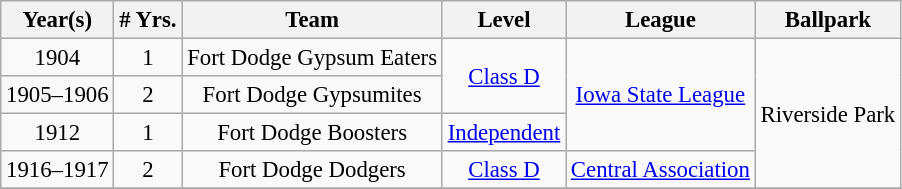<table class="wikitable" style="text-align:center; font-size: 95%;">
<tr>
<th>Year(s)</th>
<th># Yrs.</th>
<th>Team</th>
<th>Level</th>
<th>League</th>
<th>Ballpark</th>
</tr>
<tr>
<td>1904</td>
<td>1</td>
<td>Fort Dodge Gypsum Eaters</td>
<td rowspan=2><a href='#'>Class D</a></td>
<td rowspan=3><a href='#'>Iowa State League</a></td>
<td rowspan=4>Riverside Park</td>
</tr>
<tr>
<td>1905–1906</td>
<td>2</td>
<td>Fort Dodge Gypsumites</td>
</tr>
<tr>
<td>1912</td>
<td>1</td>
<td>Fort Dodge Boosters</td>
<td><a href='#'>Independent</a></td>
</tr>
<tr>
<td>1916–1917</td>
<td>2</td>
<td>Fort Dodge Dodgers</td>
<td><a href='#'>Class D</a></td>
<td><a href='#'>Central Association</a></td>
</tr>
<tr>
</tr>
</table>
